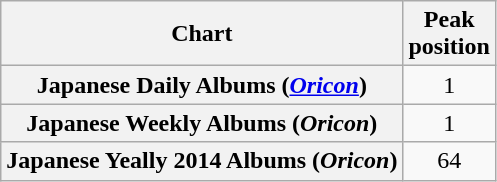<table class="wikitable sortable plainrowheaders" style="text-align:center">
<tr>
<th>Chart</th>
<th>Peak<br>position</th>
</tr>
<tr>
<th scope="row">Japanese Daily Albums (<em><a href='#'>Oricon</a></em>)</th>
<td>1</td>
</tr>
<tr>
<th scope="row">Japanese Weekly Albums (<em>Oricon</em>)</th>
<td>1</td>
</tr>
<tr>
<th scope="row">Japanese Yeally 2014 Albums (<em>Oricon</em>)</th>
<td>64</td>
</tr>
</table>
